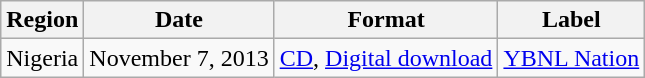<table class="wikitable sortable">
<tr>
<th>Region</th>
<th>Date</th>
<th>Format</th>
<th>Label</th>
</tr>
<tr>
<td>Nigeria</td>
<td>November 7, 2013</td>
<td><a href='#'>CD</a>, <a href='#'>Digital download</a></td>
<td><a href='#'>YBNL Nation</a></td>
</tr>
</table>
